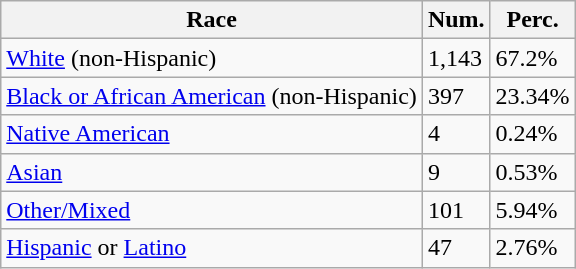<table class="wikitable">
<tr>
<th>Race</th>
<th>Num.</th>
<th>Perc.</th>
</tr>
<tr>
<td><a href='#'>White</a> (non-Hispanic)</td>
<td>1,143</td>
<td>67.2%</td>
</tr>
<tr>
<td><a href='#'>Black or African American</a> (non-Hispanic)</td>
<td>397</td>
<td>23.34%</td>
</tr>
<tr>
<td><a href='#'>Native American</a></td>
<td>4</td>
<td>0.24%</td>
</tr>
<tr>
<td><a href='#'>Asian</a></td>
<td>9</td>
<td>0.53%</td>
</tr>
<tr>
<td><a href='#'>Other/Mixed</a></td>
<td>101</td>
<td>5.94%</td>
</tr>
<tr>
<td><a href='#'>Hispanic</a> or <a href='#'>Latino</a></td>
<td>47</td>
<td>2.76%</td>
</tr>
</table>
